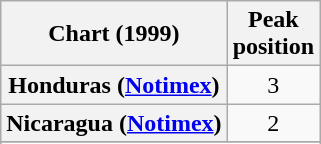<table class="wikitable sortable plainrowheaders" style="text-align:center">
<tr>
<th scope="col">Chart (1999)</th>
<th scope="col">Peak<br>position</th>
</tr>
<tr>
<th scope="row">Honduras (<a href='#'>Notimex</a>)</th>
<td>3</td>
</tr>
<tr>
<th scope="row">Nicaragua (<a href='#'>Notimex</a>)</th>
<td>2</td>
</tr>
<tr>
</tr>
<tr>
</tr>
</table>
